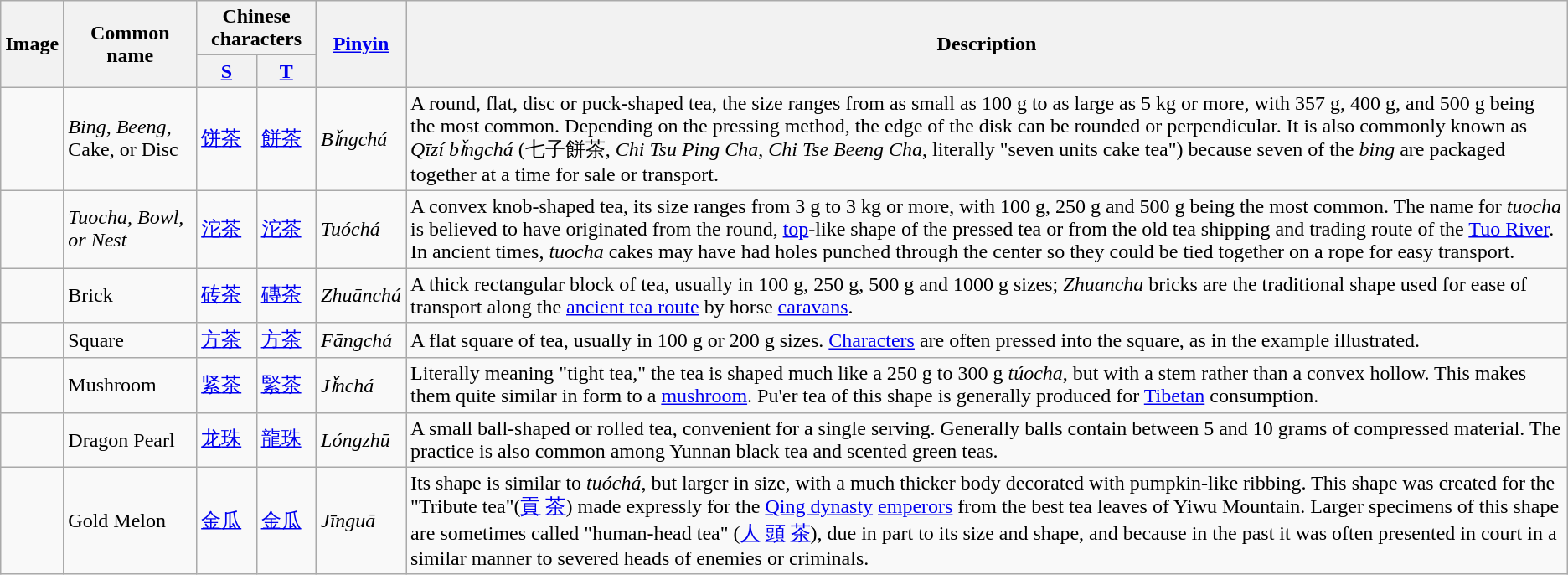<table class="wikitable">
<tr>
<th rowspan="2" ;>Image</th>
<th rowspan="2" ;>Common name</th>
<th colspan="2" ;>Chinese characters</th>
<th rowspan="2" ;><a href='#'>Pinyin</a></th>
<th rowspan="2" ;>Description</th>
</tr>
<tr>
<th><a href='#'>S</a></th>
<th><a href='#'>T</a></th>
</tr>
<tr>
<td></td>
<td><em>Bing</em>, <em>Beeng</em>, Cake, or Disc</td>
<td><a href='#'>饼</a><a href='#'>茶</a></td>
<td><a href='#'>餅</a><a href='#'>茶</a></td>
<td><em>Bǐngchá</em></td>
<td>A round, flat, disc or puck-shaped tea, the size ranges from as small as 100 g to as large as 5 kg or more, with 357 g, 400 g, and 500 g being the most common. Depending on the pressing method, the edge of the disk can be rounded or perpendicular. It is also commonly known as <em>Qīzí bǐngchá</em> (七子餅茶, <em>Chi Tsu Ping Cha</em>, <em>Chi Tse Beeng Cha</em>, literally "seven units cake tea") because seven of the <em>bing</em> are packaged together at a time for sale or transport.</td>
</tr>
<tr>
<td></td>
<td><em>Tuocha, Bowl, or Nest</em></td>
<td><a href='#'>沱</a><a href='#'>茶</a></td>
<td><a href='#'>沱</a><a href='#'>茶</a></td>
<td><em>Tuóchá</em></td>
<td>A convex knob-shaped tea, its size ranges from 3 g to 3 kg or more, with 100 g, 250 g and 500 g being the most common. The name for <em>tuocha</em> is believed to have originated from the round, <a href='#'>top</a>-like shape of the pressed tea or from the old tea shipping and trading route of the <a href='#'>Tuo River</a>. In ancient times, <em>tuocha</em> cakes may have had holes punched through the center so they could be tied together on a rope for easy transport.</td>
</tr>
<tr>
<td></td>
<td>Brick</td>
<td><a href='#'>砖</a><a href='#'>茶</a></td>
<td><a href='#'>磚</a><a href='#'>茶</a></td>
<td><em>Zhuānchá</em></td>
<td>A thick rectangular block of tea, usually in 100 g, 250 g, 500 g and 1000 g sizes; <em>Zhuancha</em> bricks are the traditional shape used for ease of transport along the <a href='#'>ancient tea route</a> by horse <a href='#'>caravans</a>.</td>
</tr>
<tr>
<td></td>
<td>Square</td>
<td><a href='#'>方</a><a href='#'>茶</a></td>
<td><a href='#'>方</a><a href='#'>茶</a></td>
<td><em>Fāngchá</em></td>
<td>A flat square of tea, usually in 100 g or 200 g sizes. <a href='#'>Characters</a> are often pressed into the square, as in the example illustrated.</td>
</tr>
<tr>
<td></td>
<td>Mushroom</td>
<td><a href='#'>紧</a><a href='#'>茶</a></td>
<td><a href='#'>緊</a><a href='#'>茶</a></td>
<td><em>Jǐnchá</em></td>
<td>Literally meaning "tight tea," the tea is shaped much like a 250 g to 300 g <em>túocha</em>, but with a stem rather than a convex hollow. This makes them quite similar in form to a <a href='#'>mushroom</a>. Pu'er tea of this shape is generally produced for <a href='#'>Tibetan</a> consumption.</td>
</tr>
<tr>
<td></td>
<td>Dragon Pearl</td>
<td><a href='#'>龙</a><a href='#'>珠</a></td>
<td><a href='#'>龍</a><a href='#'>珠</a></td>
<td><em>Lóngzhū</em></td>
<td>A small ball-shaped or rolled tea, convenient for a single serving. Generally balls contain between 5 and 10 grams of compressed material. The practice is also common among Yunnan black tea and scented green teas.</td>
</tr>
<tr>
<td></td>
<td>Gold Melon</td>
<td><a href='#'>金</a><a href='#'>瓜</a></td>
<td><a href='#'>金</a><a href='#'>瓜</a></td>
<td><em>Jīnguā</em></td>
<td>Its shape is similar to <em>tuóchá</em>, but larger in size, with a much thicker body decorated with pumpkin-like ribbing. This shape was created for the "Tribute tea"(<a href='#'>貢</a> <a href='#'>茶</a>) made expressly for the <a href='#'>Qing dynasty</a> <a href='#'>emperors</a> from the best tea leaves of Yiwu Mountain. Larger specimens of this shape are sometimes called "human-head tea" (<a href='#'>人</a> <a href='#'>頭</a> <a href='#'>茶</a>), due in part to its size and shape, and because in the past it was often presented in court in a similar manner to severed heads of enemies or criminals.</td>
</tr>
</table>
